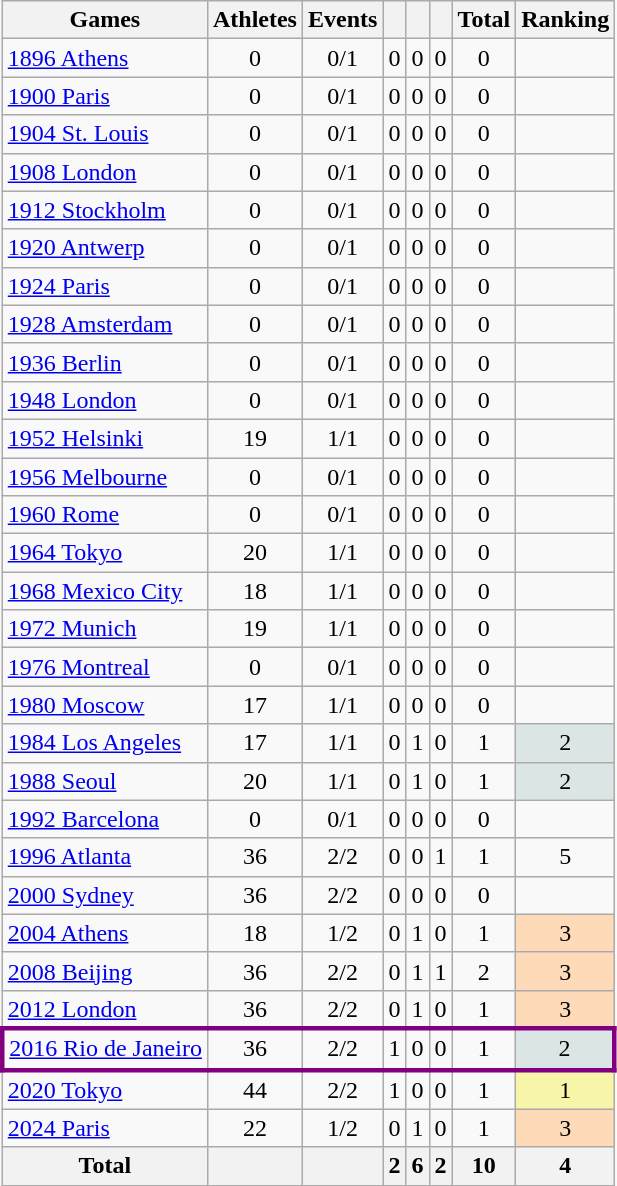<table class="wikitable sortable" style="text-align:center">
<tr>
<th>Games</th>
<th>Athletes</th>
<th>Events</th>
<th width:3em; font-weight:bold;"></th>
<th width:3em; font-weight:bold;"></th>
<th width:3em; font-weight:bold;"></th>
<th style="width:3; font-weight:bold;">Total</th>
<th>Ranking</th>
</tr>
<tr>
<td align=left> <a href='#'>1896 Athens</a></td>
<td>0</td>
<td>0/1</td>
<td>0</td>
<td>0</td>
<td>0</td>
<td>0</td>
<td></td>
</tr>
<tr>
<td align=left> <a href='#'>1900 Paris</a></td>
<td>0</td>
<td>0/1</td>
<td>0</td>
<td>0</td>
<td>0</td>
<td>0</td>
<td></td>
</tr>
<tr>
<td align=left> <a href='#'>1904 St. Louis</a></td>
<td>0</td>
<td>0/1</td>
<td>0</td>
<td>0</td>
<td>0</td>
<td>0</td>
<td></td>
</tr>
<tr>
<td align=left> <a href='#'>1908 London</a></td>
<td>0</td>
<td>0/1</td>
<td>0</td>
<td>0</td>
<td>0</td>
<td>0</td>
<td></td>
</tr>
<tr>
<td align=left> <a href='#'>1912 Stockholm</a></td>
<td>0</td>
<td>0/1</td>
<td>0</td>
<td>0</td>
<td>0</td>
<td>0</td>
<td></td>
</tr>
<tr>
<td align=left> <a href='#'>1920 Antwerp</a></td>
<td>0</td>
<td>0/1</td>
<td>0</td>
<td>0</td>
<td>0</td>
<td>0</td>
<td></td>
</tr>
<tr>
<td align=left> <a href='#'>1924 Paris</a></td>
<td>0</td>
<td>0/1</td>
<td>0</td>
<td>0</td>
<td>0</td>
<td>0</td>
<td></td>
</tr>
<tr>
<td align=left> <a href='#'>1928 Amsterdam</a></td>
<td>0</td>
<td>0/1</td>
<td>0</td>
<td>0</td>
<td>0</td>
<td>0</td>
<td></td>
</tr>
<tr>
<td align=left> <a href='#'>1936 Berlin</a></td>
<td>0</td>
<td>0/1</td>
<td>0</td>
<td>0</td>
<td>0</td>
<td>0</td>
<td></td>
</tr>
<tr>
<td align=left> <a href='#'>1948 London</a></td>
<td>0</td>
<td>0/1</td>
<td>0</td>
<td>0</td>
<td>0</td>
<td>0</td>
<td></td>
</tr>
<tr>
<td align=left> <a href='#'>1952 Helsinki</a></td>
<td>19</td>
<td>1/1</td>
<td>0</td>
<td>0</td>
<td>0</td>
<td>0</td>
<td></td>
</tr>
<tr>
<td align=left> <a href='#'>1956 Melbourne</a></td>
<td>0</td>
<td>0/1</td>
<td>0</td>
<td>0</td>
<td>0</td>
<td>0</td>
<td></td>
</tr>
<tr>
<td align=left> <a href='#'>1960 Rome</a></td>
<td>0</td>
<td>0/1</td>
<td>0</td>
<td>0</td>
<td>0</td>
<td>0</td>
<td></td>
</tr>
<tr>
<td align=left> <a href='#'>1964 Tokyo</a></td>
<td>20</td>
<td>1/1</td>
<td>0</td>
<td>0</td>
<td>0</td>
<td>0</td>
<td></td>
</tr>
<tr>
<td align=left> <a href='#'>1968 Mexico City</a></td>
<td>18</td>
<td>1/1</td>
<td>0</td>
<td>0</td>
<td>0</td>
<td>0</td>
<td></td>
</tr>
<tr>
<td align=left> <a href='#'>1972 Munich</a></td>
<td>19</td>
<td>1/1</td>
<td>0</td>
<td>0</td>
<td>0</td>
<td>0</td>
<td></td>
</tr>
<tr>
<td align=left> <a href='#'>1976 Montreal</a></td>
<td>0</td>
<td>0/1</td>
<td>0</td>
<td>0</td>
<td>0</td>
<td>0</td>
<td></td>
</tr>
<tr>
<td align=left> <a href='#'>1980 Moscow</a></td>
<td>17</td>
<td>1/1</td>
<td>0</td>
<td>0</td>
<td>0</td>
<td>0</td>
<td></td>
</tr>
<tr>
<td align=left> <a href='#'>1984 Los Angeles</a></td>
<td>17</td>
<td>1/1</td>
<td>0</td>
<td>1</td>
<td>0</td>
<td>1</td>
<td bgcolor=dce5e5>2</td>
</tr>
<tr>
<td align=left> <a href='#'>1988 Seoul</a></td>
<td>20</td>
<td>1/1</td>
<td>0</td>
<td>1</td>
<td>0</td>
<td>1</td>
<td bgcolor=dce5e5>2</td>
</tr>
<tr>
<td align=left> <a href='#'>1992 Barcelona</a></td>
<td>0</td>
<td>0/1</td>
<td>0</td>
<td>0</td>
<td>0</td>
<td>0</td>
<td></td>
</tr>
<tr>
<td align=left> <a href='#'>1996 Atlanta</a></td>
<td>36</td>
<td>2/2</td>
<td>0</td>
<td>0</td>
<td>1</td>
<td>1</td>
<td>5</td>
</tr>
<tr>
<td align=left> <a href='#'>2000 Sydney</a></td>
<td>36</td>
<td>2/2</td>
<td>0</td>
<td>0</td>
<td>0</td>
<td>0</td>
<td></td>
</tr>
<tr>
<td align=left> <a href='#'>2004 Athens</a></td>
<td>18</td>
<td>1/2</td>
<td>0</td>
<td>1</td>
<td>0</td>
<td>1</td>
<td bgcolor=ffdab9>3</td>
</tr>
<tr>
<td align=left> <a href='#'>2008 Beijing</a></td>
<td>36</td>
<td>2/2</td>
<td>0</td>
<td>1</td>
<td>1</td>
<td>2</td>
<td bgcolor=ffdab9>3</td>
</tr>
<tr>
<td align=left> <a href='#'>2012 London</a></td>
<td>36</td>
<td>2/2</td>
<td>0</td>
<td>1</td>
<td>0</td>
<td>1</td>
<td bgcolor=ffdab9>3</td>
</tr>
<tr>
</tr>
<tr align=center style="border: 3px solid purple">
<td align=left> <a href='#'>2016 Rio de Janeiro</a></td>
<td>36</td>
<td>2/2</td>
<td>1</td>
<td>0</td>
<td>0</td>
<td>1</td>
<td bgcolor=dce5e5>2</td>
</tr>
<tr>
<td align=left>  <a href='#'>2020 Tokyo</a></td>
<td>44</td>
<td>2/2</td>
<td>1</td>
<td>0</td>
<td>0</td>
<td>1</td>
<td bgcolor=F7F6A8>1</td>
</tr>
<tr>
<td align=left> <a href='#'>2024 Paris</a></td>
<td>22</td>
<td>1/2</td>
<td>0</td>
<td>1</td>
<td>0</td>
<td>1</td>
<td bgcolor=ffdab9>3</td>
</tr>
<tr>
<th>Total</th>
<th></th>
<th></th>
<th>2</th>
<th>6</th>
<th>2</th>
<th>10</th>
<th>4</th>
</tr>
</table>
